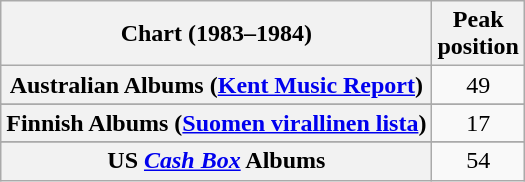<table class="wikitable sortable plainrowheaders" style="text-align:center">
<tr>
<th scope="col">Chart (1983–1984)</th>
<th scope="col">Peak<br>position</th>
</tr>
<tr>
<th scope="row">Australian Albums (<a href='#'>Kent Music Report</a>)</th>
<td>49</td>
</tr>
<tr>
</tr>
<tr>
<th scope="row">Finnish Albums (<a href='#'>Suomen virallinen lista</a>)</th>
<td>17</td>
</tr>
<tr>
</tr>
<tr>
</tr>
<tr>
</tr>
<tr>
</tr>
<tr>
</tr>
<tr>
</tr>
<tr>
<th scope="row">US <em><a href='#'>Cash Box</a></em> Albums</th>
<td>54</td>
</tr>
</table>
